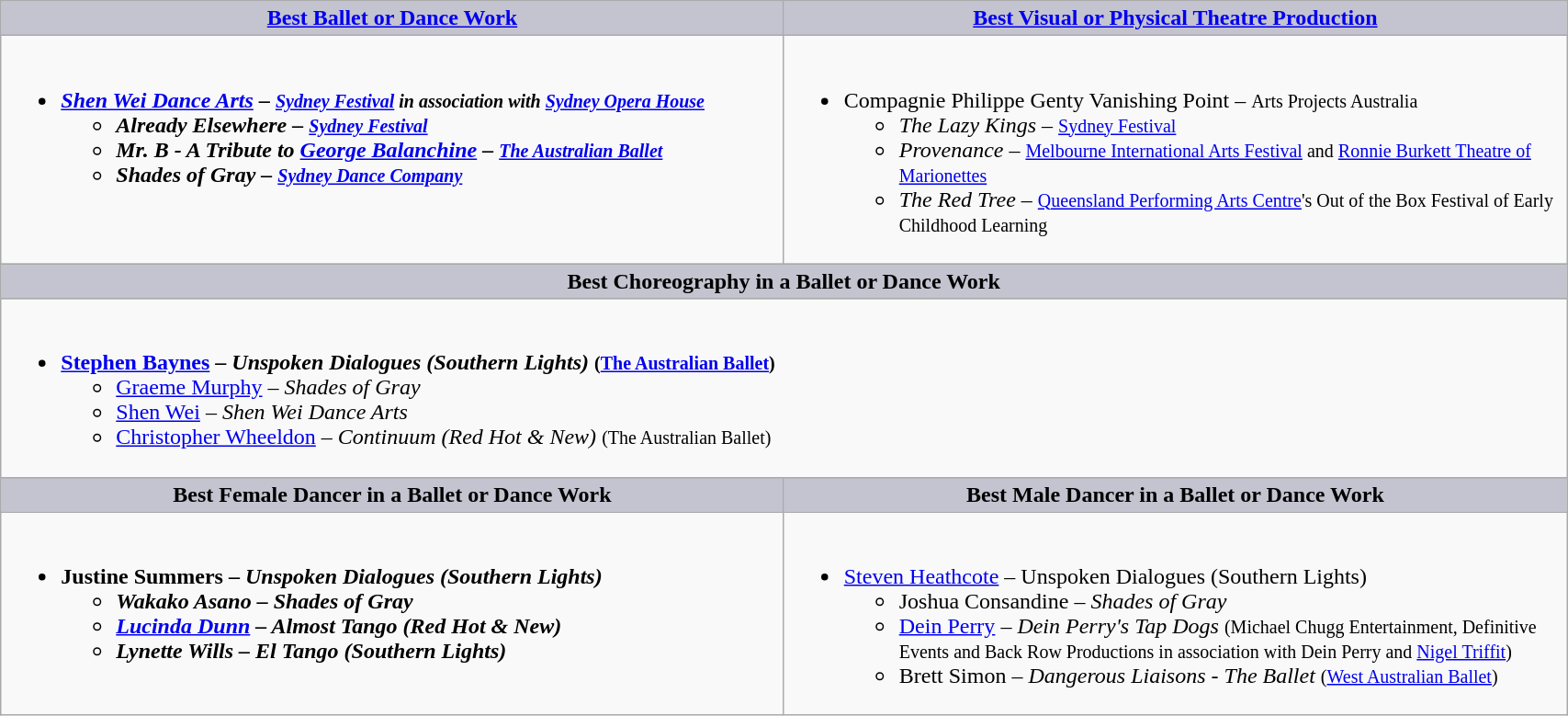<table class=wikitable width="90%" border="1" cellpadding="5" cellspacing="0" align="centre">
<tr>
<th style="background:#C4C3D0;width:50%"><a href='#'>Best Ballet or Dance Work</a></th>
<th style="background:#C4C3D0;width:50%"><a href='#'>Best Visual or Physical Theatre Production</a></th>
</tr>
<tr>
<td valign="top"><br><ul><li><strong><em><a href='#'>Shen Wei Dance Arts</a><em> – <small><a href='#'>Sydney Festival</a> in association with <a href='#'>Sydney Opera House</a></small><strong><ul><li></em>Already Elsewhere<em> – <small><a href='#'>Sydney Festival</a></small></li><li></em>Mr. B - A Tribute to <a href='#'>George Balanchine</a><em> – <small><a href='#'>The Australian Ballet</a></small></li><li></em>Shades of Gray<em> – <small><a href='#'>Sydney Dance Company</a></small></li></ul></li></ul></td>
<td valign="top"><br><ul><li></em></strong>Compagnie Philippe Genty Vanishing Point</em> – <small>Arts Projects Australia</small></strong><ul><li><em>The Lazy Kings</em> – <small><a href='#'>Sydney Festival</a></small></li><li><em>Provenance</em> – <small><a href='#'>Melbourne International Arts Festival</a> and <a href='#'>Ronnie Burkett Theatre of Marionettes</a></small></li><li><em>The Red Tree</em> – <small><a href='#'>Queensland Performing Arts Centre</a>'s Out of the Box Festival of Early Childhood Learning</small></li></ul></li></ul></td>
</tr>
<tr>
<th colspan="2" style="background:#C4C3D0;">Best Choreography in a Ballet or Dance Work</th>
</tr>
<tr>
<td colspan=2 valign="top"><br><ul><li><strong><a href='#'>Stephen Baynes</a> – <em>Unspoken Dialogues (Southern Lights)</em> <small>(<a href='#'>The Australian Ballet</a>)</small></strong><ul><li><a href='#'>Graeme Murphy</a> – <em>Shades of Gray</em></li><li><a href='#'>Shen Wei</a> – <em>Shen Wei Dance Arts</em></li><li><a href='#'>Christopher Wheeldon</a> – <em>Continuum (Red Hot & New)</em> <small>(The Australian Ballet)</small></li></ul></li></ul></td>
</tr>
<tr>
<th style="background:#C4C3D0;width:50%">Best Female Dancer in a Ballet or Dance Work</th>
<th style="background:#C4C3D0;width:50%">Best Male Dancer in a Ballet or Dance Work</th>
</tr>
<tr>
<td valign="top"><br><ul><li><strong>Justine Summers – <em>Unspoken Dialogues (Southern Lights)<strong><em><ul><li>Wakako Asano – </em>Shades of Gray<em></li><li><a href='#'>Lucinda Dunn</a> – </em>Almost Tango (Red Hot & New)<em></li><li>Lynette Wills – </em>El Tango (Southern Lights)<em></li></ul></li></ul></td>
<td valign="top"><br><ul><li></strong><a href='#'>Steven Heathcote</a> – </em>Unspoken Dialogues (Southern Lights)</em></strong><ul><li>Joshua Consandine – <em>Shades of Gray</em></li><li><a href='#'>Dein Perry</a> – <em>Dein Perry's Tap Dogs</em> <small>(Michael Chugg Entertainment, Definitive Events and Back Row Productions in association with Dein Perry and <a href='#'>Nigel Triffit</a>)</small></li><li>Brett Simon – <em>Dangerous Liaisons - The Ballet</em> <small>(<a href='#'>West Australian Ballet</a>)</small></li></ul></li></ul></td>
</tr>
</table>
